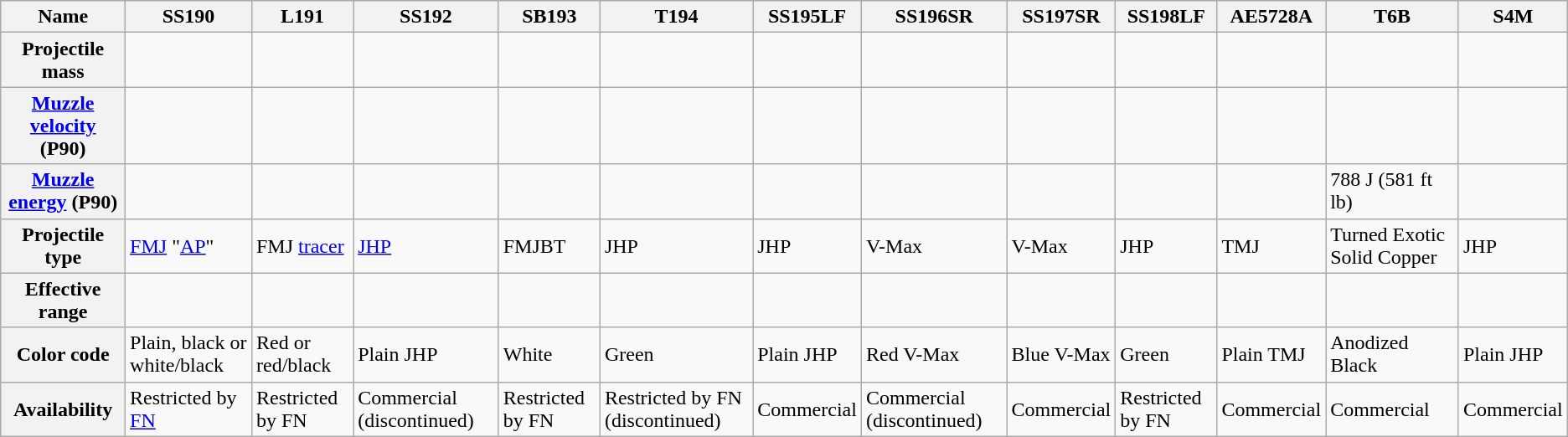<table class="wikitable">
<tr>
<th>Name</th>
<th>SS190</th>
<th>L191</th>
<th>SS192</th>
<th>SB193</th>
<th>T194</th>
<th>SS195LF</th>
<th>SS196SR</th>
<th>SS197SR</th>
<th>SS198LF</th>
<th>AE5728A</th>
<th>T6B</th>
<th>S4M</th>
</tr>
<tr>
<th>Projectile mass</th>
<td></td>
<td></td>
<td></td>
<td></td>
<td></td>
<td></td>
<td></td>
<td></td>
<td></td>
<td></td>
<td></td>
<td></td>
</tr>
<tr>
<th><a href='#'>Muzzle velocity</a> (P90)</th>
<td></td>
<td></td>
<td></td>
<td></td>
<td></td>
<td></td>
<td></td>
<td></td>
<td></td>
<td></td>
<td></td>
<td></td>
</tr>
<tr>
<th><a href='#'>Muzzle energy</a> (P90)</th>
<td></td>
<td></td>
<td></td>
<td></td>
<td></td>
<td></td>
<td></td>
<td></td>
<td></td>
<td></td>
<td>788 J    (581 ft lb)</td>
<td></td>
</tr>
<tr>
<th>Projectile type</th>
<td><a href='#'>FMJ</a> "<a href='#'>AP</a>"</td>
<td>FMJ <a href='#'>tracer</a></td>
<td><a href='#'>JHP</a></td>
<td>FMJBT</td>
<td>JHP</td>
<td>JHP</td>
<td>V-Max</td>
<td>V-Max</td>
<td>JHP</td>
<td>TMJ</td>
<td>Turned Exotic Solid Copper</td>
<td>JHP</td>
</tr>
<tr>
<th>Effective range</th>
<td></td>
<td></td>
<td></td>
<td></td>
<td></td>
<td></td>
<td></td>
<td></td>
<td></td>
<td></td>
<td></td>
<td></td>
</tr>
<tr>
<th>Color code</th>
<td>Plain, black or white/black</td>
<td>Red or red/black</td>
<td>Plain JHP</td>
<td>White</td>
<td>Green</td>
<td>Plain JHP</td>
<td>Red V-Max</td>
<td>Blue V-Max</td>
<td>Green</td>
<td>Plain TMJ</td>
<td>Anodized Black</td>
<td>Plain JHP</td>
</tr>
<tr>
<th>Availability</th>
<td>Restricted by <a href='#'>FN</a></td>
<td>Restricted by FN</td>
<td>Commercial (discontinued)</td>
<td>Restricted by FN</td>
<td>Restricted by FN (discontinued)</td>
<td>Commercial</td>
<td>Commercial (discontinued)</td>
<td>Commercial</td>
<td>Restricted by FN</td>
<td>Commercial</td>
<td>Commercial</td>
<td>Commercial</td>
</tr>
</table>
